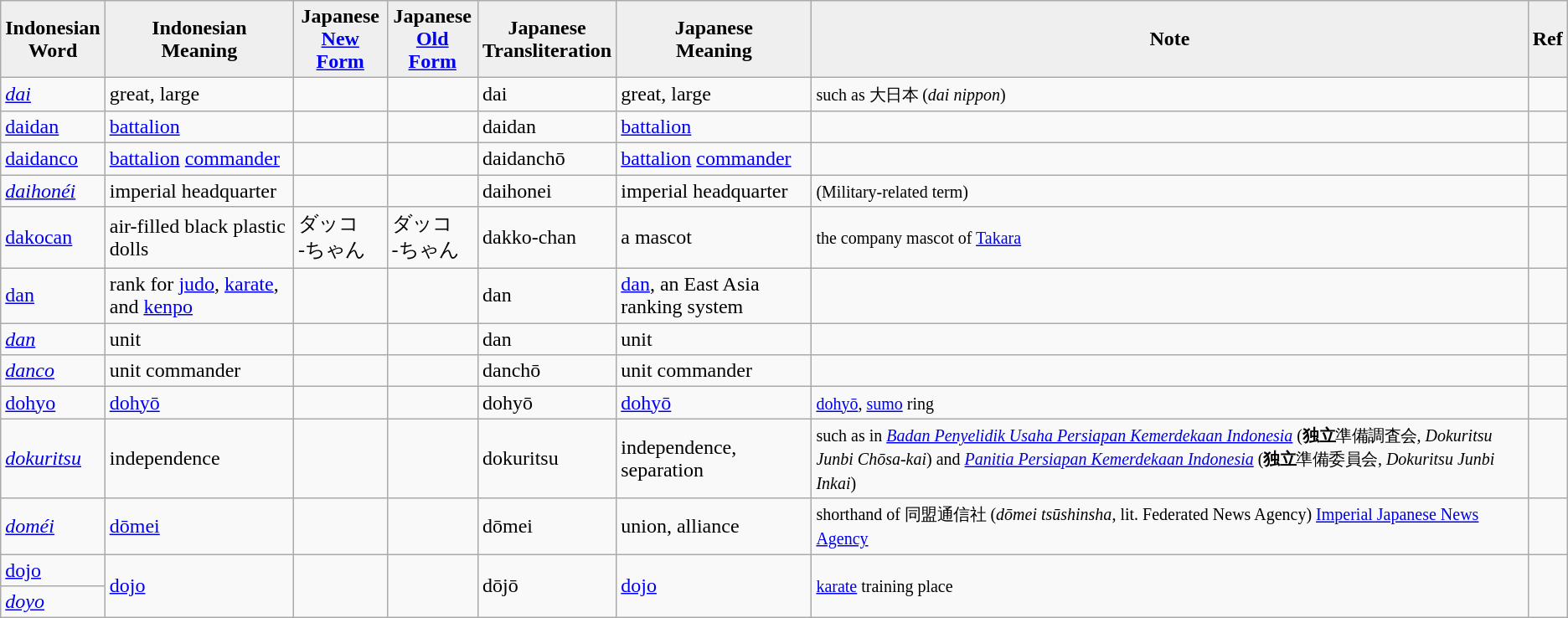<table class="wikitable">
<tr>
<th style="background:#efefef;">Indonesian <br>Word</th>
<th style="background:#efefef;">Indonesian <br>Meaning</th>
<th style="background:#efefef;">Japanese <br><a href='#'>New Form</a></th>
<th style="background:#efefef;">Japanese <br><a href='#'>Old Form</a></th>
<th style="background:#efefef;">Japanese <br>Transliteration</th>
<th style="background:#efefef;">Japanese <br>Meaning</th>
<th style="background:#efefef;">Note</th>
<th style="background:#efefef;">Ref</th>
</tr>
<tr>
<td><em><a href='#'>dai</a></em></td>
<td>great, large</td>
<td></td>
<td></td>
<td>dai</td>
<td>great, large</td>
<td><small>such as 大日本 (<em>dai nippon</em>)</small></td>
<td></td>
</tr>
<tr>
<td><a href='#'>daidan</a></td>
<td><a href='#'>battalion</a></td>
<td></td>
<td></td>
<td>daidan</td>
<td><a href='#'>battalion</a></td>
<td><small></small></td>
<td></td>
</tr>
<tr>
<td><a href='#'>daidanco</a></td>
<td><a href='#'>battalion</a> <a href='#'>commander</a></td>
<td></td>
<td></td>
<td>daidanchō</td>
<td><a href='#'>battalion</a> <a href='#'>commander</a></td>
<td><small></small></td>
<td></td>
</tr>
<tr>
<td><em><a href='#'>daihonéi</a></em></td>
<td>imperial headquarter</td>
<td></td>
<td></td>
<td>daihonei</td>
<td>imperial headquarter</td>
<td><small>(Military-related term)</small></td>
<td></td>
</tr>
<tr>
<td><a href='#'>dakocan</a></td>
<td>air-filled black plastic dolls</td>
<td>ダッコ<br>-ちゃん</td>
<td>ダッコ<br>-ちゃん</td>
<td>dakko-chan</td>
<td>a mascot</td>
<td><small>the company mascot of <a href='#'>Takara</a></small></td>
<td></td>
</tr>
<tr>
<td><a href='#'>dan</a></td>
<td>rank for <a href='#'>judo</a>, <a href='#'>karate</a>, and <a href='#'>kenpo</a></td>
<td></td>
<td></td>
<td>dan</td>
<td><a href='#'>dan</a>, an East Asia ranking system</td>
<td><small></small></td>
<td></td>
</tr>
<tr>
<td><em><a href='#'>dan</a></em></td>
<td>unit</td>
<td></td>
<td></td>
<td>dan</td>
<td>unit</td>
<td><small></small></td>
<td></td>
</tr>
<tr>
<td><em><a href='#'>danco</a></em></td>
<td>unit commander</td>
<td></td>
<td></td>
<td>danchō</td>
<td>unit commander</td>
<td><small></small></td>
<td></td>
</tr>
<tr>
<td><a href='#'>dohyo</a></td>
<td><a href='#'>dohyō</a></td>
<td></td>
<td></td>
<td>dohyō</td>
<td><a href='#'>dohyō</a></td>
<td><small><a href='#'>dohyō</a>, <a href='#'>sumo</a> ring</small></td>
<td></td>
</tr>
<tr>
<td><em><a href='#'>dokuritsu</a></em></td>
<td>independence</td>
<td></td>
<td></td>
<td>dokuritsu</td>
<td>independence, separation</td>
<td><small>such as in <a href='#'><em>Badan Penyelidik Usaha Persiapan Kemerdekaan Indonesia</em></a> (<strong>独立</strong>準備調査会, <em>Dokuritsu Junbi Chōsa-kai</em>) and <a href='#'><em>Panitia Persiapan Kemerdekaan Indonesia</em></a> (<strong>独立</strong>準備委員会, <em>Dokuritsu Junbi Inkai</em>)</small></td>
<td></td>
</tr>
<tr>
<td><em><a href='#'>doméi</a></em></td>
<td><a href='#'>dōmei</a></td>
<td></td>
<td></td>
<td>dōmei</td>
<td>union, alliance</td>
<td><small>shorthand of 同盟通信社 (<em>dōmei tsūshinsha</em>, lit. Federated News Agency) <a href='#'>Imperial Japanese News Agency</a></small></td>
<td></td>
</tr>
<tr>
<td><a href='#'>dojo</a></td>
<td rowspan=2><a href='#'>dojo</a></td>
<td rowspan=2></td>
<td rowspan=2></td>
<td rowspan=2>dōjō</td>
<td rowspan=2><a href='#'>dojo</a></td>
<td rowspan=2><small><a href='#'>karate</a> training place</small></td>
<td rowspan=2></td>
</tr>
<tr>
<td><em><a href='#'>doyo</a></em></td>
</tr>
</table>
